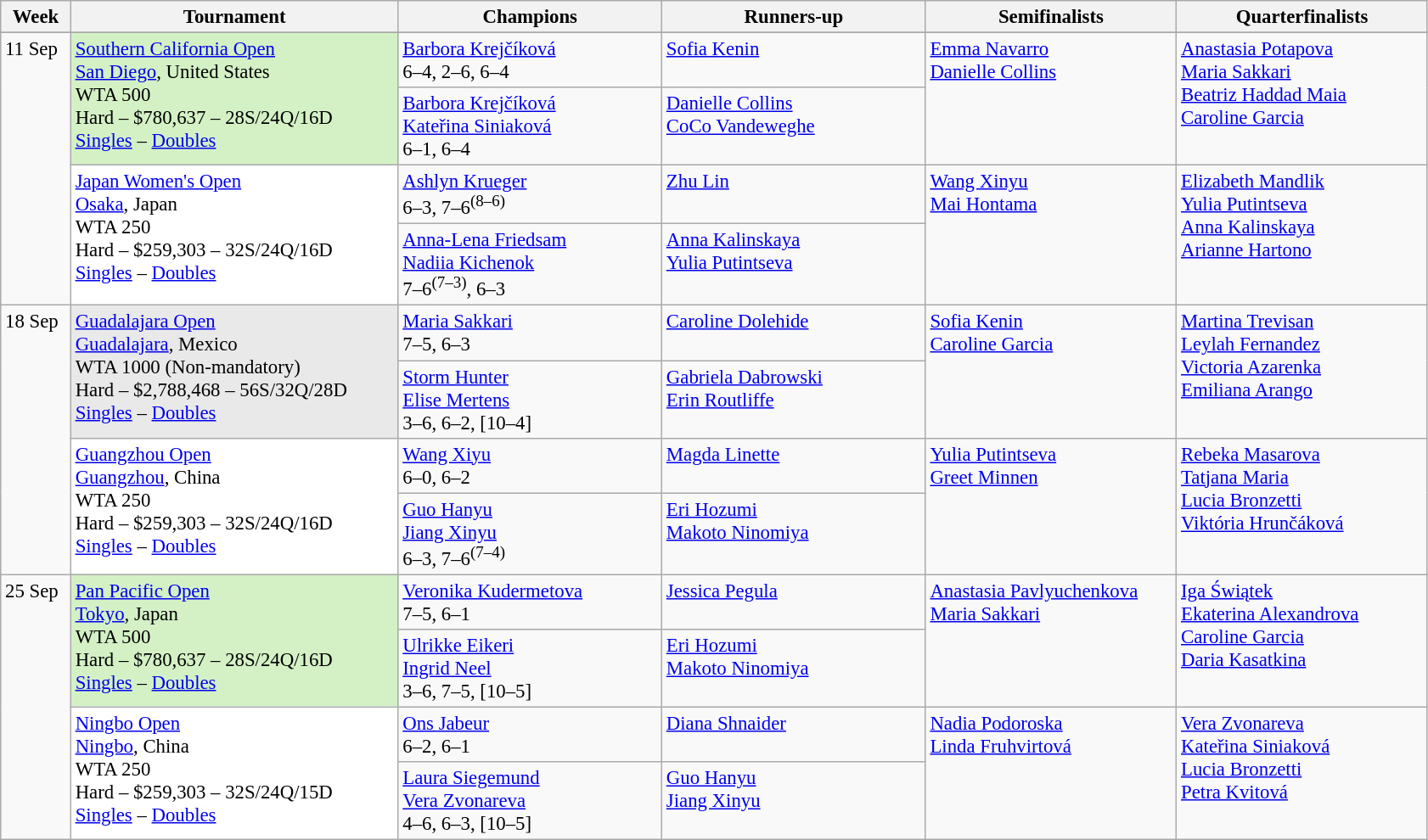<table class=wikitable style=font-size:95%>
<tr>
<th style="width:48px;">Week</th>
<th style="width:250px;">Tournament</th>
<th style="width:200px;">Champions</th>
<th style="width:200px;">Runners-up</th>
<th style="width:190px;">Semifinalists</th>
<th style="width:190px;">Quarterfinalists</th>
</tr>
<tr style="vertical-align:top">
</tr>
<tr style="vertical-align:top">
<td rowspan="4">11 Sep</td>
<td style="background:#d4f1c5;" rowspan=2><a href='#'>Southern California Open</a><br><a href='#'>San Diego</a>, United States<br>WTA 500<br>Hard – $780,637 – 28S/24Q/16D<br><a href='#'>Singles</a> – <a href='#'>Doubles</a></td>
<td> <a href='#'>Barbora Krejčíková</a> <br> 6–4, 2–6, 6–4</td>
<td> <a href='#'>Sofia Kenin</a></td>
<td rowspan=2> <a href='#'>Emma Navarro</a><br> <a href='#'>Danielle Collins</a></td>
<td rowspan=2> <a href='#'>Anastasia Potapova</a> <br> <a href='#'>Maria Sakkari</a> <br> <a href='#'>Beatriz Haddad Maia</a> <br> <a href='#'>Caroline Garcia</a></td>
</tr>
<tr style="vertical-align:top">
<td> <a href='#'>Barbora Krejčíková</a> <br>  <a href='#'>Kateřina Siniaková</a> <br> 6–1, 6–4</td>
<td> <a href='#'>Danielle Collins</a> <br>  <a href='#'>CoCo Vandeweghe</a></td>
</tr>
<tr style="vertical-align:top">
<td style="background:#fff;" rowspan="2"><a href='#'>Japan Women's Open</a><br><a href='#'>Osaka</a>, Japan<br>WTA 250<br>Hard – $259,303 – 32S/24Q/16D<br><a href='#'>Singles</a> – <a href='#'>Doubles</a></td>
<td> <a href='#'>Ashlyn Krueger</a> <br> 6–3, 7–6<sup>(8–6)</sup></td>
<td> <a href='#'>Zhu Lin</a></td>
<td rowspan=2> <a href='#'>Wang Xinyu</a> <br> <a href='#'>Mai Hontama</a></td>
<td rowspan=2> <a href='#'>Elizabeth Mandlik</a> <br> <a href='#'>Yulia Putintseva</a> <br> <a href='#'>Anna Kalinskaya</a> <br> <a href='#'>Arianne Hartono</a></td>
</tr>
<tr style="vertical-align:top">
<td> <a href='#'>Anna-Lena Friedsam</a> <br>  <a href='#'>Nadiia Kichenok</a> <br> 7–6<sup>(7–3)</sup>, 6–3</td>
<td> <a href='#'>Anna Kalinskaya</a> <br>  <a href='#'>Yulia Putintseva</a></td>
</tr>
<tr style="vertical-align:top">
<td rowspan="4">18 Sep</td>
<td style="background:#e9e9e9;" rowspan="2"><a href='#'>Guadalajara Open</a><br><a href='#'>Guadalajara</a>, Mexico<br>WTA 1000 (Non-mandatory)<br>Hard – $2,788,468 – 56S/32Q/28D<br><a href='#'>Singles</a> – <a href='#'>Doubles</a></td>
<td> <a href='#'>Maria Sakkari</a> <br> 7–5, 6–3</td>
<td> <a href='#'>Caroline Dolehide</a></td>
<td rowspan=2> <a href='#'>Sofia Kenin</a> <br> <a href='#'>Caroline Garcia</a></td>
<td rowspan=2> <a href='#'>Martina Trevisan</a> <br> <a href='#'>Leylah Fernandez</a> <br> <a href='#'>Victoria Azarenka</a> <br> <a href='#'>Emiliana Arango</a></td>
</tr>
<tr style="vertical-align:top">
<td> <a href='#'>Storm Hunter</a> <br>  <a href='#'>Elise Mertens</a> <br> 3–6, 6–2, [10–4]</td>
<td> <a href='#'>Gabriela Dabrowski</a> <br>  <a href='#'>Erin Routliffe</a></td>
</tr>
<tr style="vertical-align:top">
<td style="background:#fff;" rowspan="2"><a href='#'>Guangzhou Open</a><br><a href='#'>Guangzhou</a>, China<br>WTA 250<br>Hard – $259,303 – 32S/24Q/16D<br><a href='#'>Singles</a> – <a href='#'>Doubles</a></td>
<td> <a href='#'>Wang Xiyu</a><br> 6–0, 6–2</td>
<td> <a href='#'>Magda Linette</a></td>
<td rowspan=2> <a href='#'>Yulia Putintseva</a> <br> <a href='#'>Greet Minnen</a></td>
<td rowspan=2> <a href='#'>Rebeka Masarova</a> <br> <a href='#'>Tatjana Maria</a> <br> <a href='#'>Lucia Bronzetti</a> <br> <a href='#'>Viktória Hrunčáková</a></td>
</tr>
<tr style="vertical-align:top">
<td> <a href='#'>Guo Hanyu</a><br> <a href='#'>Jiang Xinyu</a> <br> 6–3, 7–6<sup>(7–4)</sup></td>
<td> <a href='#'>Eri Hozumi</a> <br>  <a href='#'>Makoto Ninomiya</a></td>
</tr>
<tr style="vertical-align:top">
<td rowspan="4">25 Sep</td>
<td style="background:#D4F1C5;" rowspan="2"><a href='#'>Pan Pacific Open</a><br><a href='#'>Tokyo</a>, Japan<br>WTA 500<br>Hard – $780,637 – 28S/24Q/16D<br><a href='#'>Singles</a> – <a href='#'>Doubles</a></td>
<td> <a href='#'>Veronika Kudermetova</a><br>7–5, 6–1</td>
<td> <a href='#'>Jessica Pegula</a></td>
<td rowspan=2> <a href='#'>Anastasia Pavlyuchenkova</a> <br> <a href='#'>Maria Sakkari</a></td>
<td rowspan=2> <a href='#'>Iga Świątek</a> <br>  <a href='#'>Ekaterina Alexandrova</a><br> <a href='#'>Caroline Garcia</a> <br> <a href='#'>Daria Kasatkina</a></td>
</tr>
<tr style="vertical-align:top">
<td> <a href='#'>Ulrikke Eikeri</a> <br>  <a href='#'>Ingrid Neel</a> <br> 3–6, 7–5, [10–5]</td>
<td> <a href='#'>Eri Hozumi</a> <br>  <a href='#'>Makoto Ninomiya</a></td>
</tr>
<tr style="vertical-align:top">
<td style="background:#fff;" rowspan="2"><a href='#'>Ningbo Open</a><br><a href='#'>Ningbo</a>, China<br>WTA 250<br>Hard – $259,303 – 32S/24Q/15D<br><a href='#'>Singles</a> – <a href='#'>Doubles</a></td>
<td> <a href='#'>Ons Jabeur</a> <br> 6–2, 6–1</td>
<td> <a href='#'>Diana Shnaider</a></td>
<td rowspan=2> <a href='#'>Nadia Podoroska</a> <br> <a href='#'>Linda Fruhvirtová</a></td>
<td rowspan=2> <a href='#'>Vera Zvonareva</a><br> <a href='#'>Kateřina Siniaková</a> <br> <a href='#'>Lucia Bronzetti</a> <br> <a href='#'>Petra Kvitová</a></td>
</tr>
<tr style="vertical-align:top">
<td style="text-align:left;"> <a href='#'>Laura Siegemund</a> <br>  <a href='#'>Vera Zvonareva</a> <br> 4–6, 6–3, [10–5]</td>
<td> <a href='#'>Guo Hanyu</a> <br>  <a href='#'>Jiang Xinyu</a></td>
</tr>
</table>
